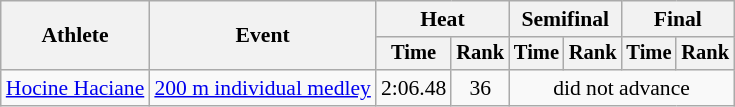<table class=wikitable style="font-size:90%">
<tr>
<th rowspan="2">Athlete</th>
<th rowspan="2">Event</th>
<th colspan="2">Heat</th>
<th colspan="2">Semifinal</th>
<th colspan="2">Final</th>
</tr>
<tr style="font-size:95%">
<th>Time</th>
<th>Rank</th>
<th>Time</th>
<th>Rank</th>
<th>Time</th>
<th>Rank</th>
</tr>
<tr align=center>
<td align=left><a href='#'>Hocine Haciane</a></td>
<td align=left><a href='#'>200 m individual medley</a></td>
<td>2:06.48</td>
<td>36</td>
<td colspan=4>did not advance</td>
</tr>
</table>
